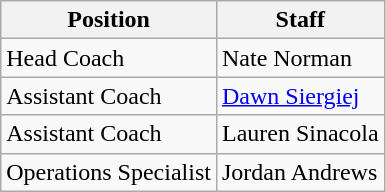<table class="wikitable">
<tr>
<th>Position</th>
<th>Staff</th>
</tr>
<tr>
<td>Head Coach</td>
<td>Nate Norman</td>
</tr>
<tr>
<td>Assistant Coach</td>
<td><a href='#'>Dawn Siergiej</a></td>
</tr>
<tr>
<td>Assistant Coach</td>
<td>Lauren Sinacola</td>
</tr>
<tr>
<td>Operations Specialist</td>
<td>Jordan Andrews</td>
</tr>
</table>
